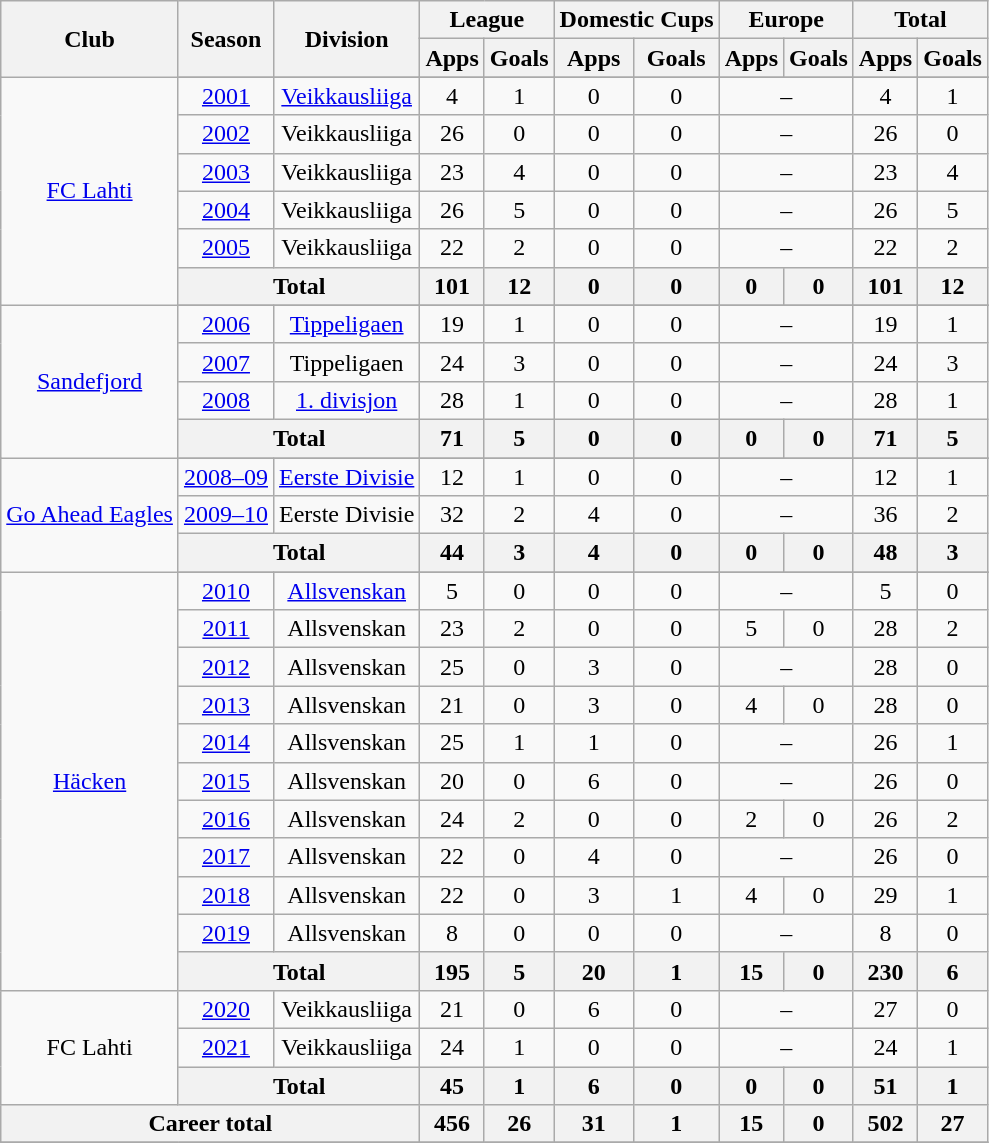<table class="wikitable" style="text-align:center">
<tr>
<th rowspan=2>Club</th>
<th rowspan=2>Season</th>
<th rowspan=2>Division</th>
<th colspan=2>League</th>
<th colspan=2>Domestic Cups</th>
<th colspan=2>Europe</th>
<th colspan=2>Total</th>
</tr>
<tr>
<th>Apps</th>
<th>Goals</th>
<th>Apps</th>
<th>Goals</th>
<th>Apps</th>
<th>Goals</th>
<th>Apps</th>
<th>Goals</th>
</tr>
<tr>
<td rowspan=7><a href='#'>FC Lahti</a></td>
</tr>
<tr>
<td><a href='#'>2001</a></td>
<td><a href='#'>Veikkausliiga</a></td>
<td>4</td>
<td>1</td>
<td>0</td>
<td>0</td>
<td colspan="2">–</td>
<td>4</td>
<td>1</td>
</tr>
<tr>
<td><a href='#'>2002</a></td>
<td>Veikkausliiga</td>
<td>26</td>
<td>0</td>
<td>0</td>
<td>0</td>
<td colspan="2">–</td>
<td>26</td>
<td>0</td>
</tr>
<tr>
<td><a href='#'>2003</a></td>
<td>Veikkausliiga</td>
<td>23</td>
<td>4</td>
<td>0</td>
<td>0</td>
<td colspan="2">–</td>
<td>23</td>
<td>4</td>
</tr>
<tr>
<td><a href='#'>2004</a></td>
<td>Veikkausliiga</td>
<td>26</td>
<td>5</td>
<td>0</td>
<td>0</td>
<td colspan="2">–</td>
<td>26</td>
<td>5</td>
</tr>
<tr>
<td><a href='#'>2005</a></td>
<td>Veikkausliiga</td>
<td>22</td>
<td>2</td>
<td>0</td>
<td>0</td>
<td colspan="2">–</td>
<td>22</td>
<td>2</td>
</tr>
<tr>
<th colspan="2">Total</th>
<th>101</th>
<th>12</th>
<th>0</th>
<th>0</th>
<th>0</th>
<th>0</th>
<th>101</th>
<th>12</th>
</tr>
<tr>
<td rowspan=5><a href='#'>Sandefjord</a></td>
</tr>
<tr>
<td><a href='#'>2006</a></td>
<td><a href='#'>Tippeligaen</a></td>
<td>19</td>
<td>1</td>
<td>0</td>
<td>0</td>
<td colspan="2">–</td>
<td>19</td>
<td>1</td>
</tr>
<tr>
<td><a href='#'>2007</a></td>
<td>Tippeligaen</td>
<td>24</td>
<td>3</td>
<td>0</td>
<td>0</td>
<td colspan="2">–</td>
<td>24</td>
<td>3</td>
</tr>
<tr>
<td><a href='#'>2008</a></td>
<td><a href='#'>1. divisjon</a></td>
<td>28</td>
<td>1</td>
<td>0</td>
<td>0</td>
<td colspan="2">–</td>
<td>28</td>
<td>1</td>
</tr>
<tr>
<th colspan="2">Total</th>
<th>71</th>
<th>5</th>
<th>0</th>
<th>0</th>
<th>0</th>
<th>0</th>
<th>71</th>
<th>5</th>
</tr>
<tr>
<td rowspan=4><a href='#'>Go Ahead Eagles</a></td>
</tr>
<tr>
<td><a href='#'>2008–09</a></td>
<td><a href='#'>Eerste Divisie</a></td>
<td>12</td>
<td>1</td>
<td>0</td>
<td>0</td>
<td colspan="2">–</td>
<td>12</td>
<td>1</td>
</tr>
<tr>
<td><a href='#'>2009–10</a></td>
<td>Eerste Divisie</td>
<td>32</td>
<td>2</td>
<td>4</td>
<td>0</td>
<td colspan="2">–</td>
<td>36</td>
<td>2</td>
</tr>
<tr>
<th colspan="2">Total</th>
<th>44</th>
<th>3</th>
<th>4</th>
<th>0</th>
<th>0</th>
<th>0</th>
<th>48</th>
<th>3</th>
</tr>
<tr>
<td rowspan=12><a href='#'>Häcken</a></td>
</tr>
<tr>
<td><a href='#'>2010</a></td>
<td><a href='#'>Allsvenskan</a></td>
<td>5</td>
<td>0</td>
<td>0</td>
<td>0</td>
<td colspan="2">–</td>
<td>5</td>
<td>0</td>
</tr>
<tr>
<td><a href='#'>2011</a></td>
<td>Allsvenskan</td>
<td>23</td>
<td>2</td>
<td>0</td>
<td>0</td>
<td>5</td>
<td>0</td>
<td>28</td>
<td>2</td>
</tr>
<tr>
<td><a href='#'>2012</a></td>
<td>Allsvenskan</td>
<td>25</td>
<td>0</td>
<td>3</td>
<td>0</td>
<td colspan="2">–</td>
<td>28</td>
<td>0</td>
</tr>
<tr>
<td><a href='#'>2013</a></td>
<td>Allsvenskan</td>
<td>21</td>
<td>0</td>
<td>3</td>
<td>0</td>
<td>4</td>
<td>0</td>
<td>28</td>
<td>0</td>
</tr>
<tr>
<td><a href='#'>2014</a></td>
<td>Allsvenskan</td>
<td>25</td>
<td>1</td>
<td>1</td>
<td>0</td>
<td colspan="2">–</td>
<td>26</td>
<td>1</td>
</tr>
<tr>
<td><a href='#'>2015</a></td>
<td>Allsvenskan</td>
<td>20</td>
<td>0</td>
<td>6</td>
<td>0</td>
<td colspan="2">–</td>
<td>26</td>
<td>0</td>
</tr>
<tr>
<td><a href='#'>2016</a></td>
<td>Allsvenskan</td>
<td>24</td>
<td>2</td>
<td>0</td>
<td>0</td>
<td>2</td>
<td>0</td>
<td>26</td>
<td>2</td>
</tr>
<tr>
<td><a href='#'>2017</a></td>
<td>Allsvenskan</td>
<td>22</td>
<td>0</td>
<td>4</td>
<td>0</td>
<td colspan="2">–</td>
<td>26</td>
<td>0</td>
</tr>
<tr>
<td><a href='#'>2018</a></td>
<td>Allsvenskan</td>
<td>22</td>
<td>0</td>
<td>3</td>
<td>1</td>
<td>4</td>
<td>0</td>
<td>29</td>
<td>1</td>
</tr>
<tr>
<td><a href='#'>2019</a></td>
<td>Allsvenskan</td>
<td>8</td>
<td>0</td>
<td>0</td>
<td>0</td>
<td colspan="2">–</td>
<td>8</td>
<td>0</td>
</tr>
<tr>
<th colspan="2">Total</th>
<th>195</th>
<th>5</th>
<th>20</th>
<th>1</th>
<th>15</th>
<th>0</th>
<th>230</th>
<th>6</th>
</tr>
<tr>
<td rowspan=3>FC Lahti</td>
<td><a href='#'>2020</a></td>
<td>Veikkausliiga</td>
<td>21</td>
<td>0</td>
<td>6</td>
<td>0</td>
<td colspan="2">–</td>
<td>27</td>
<td>0</td>
</tr>
<tr>
<td><a href='#'>2021</a></td>
<td>Veikkausliiga</td>
<td>24</td>
<td>1</td>
<td>0</td>
<td>0</td>
<td colspan="2">–</td>
<td>24</td>
<td>1</td>
</tr>
<tr>
<th colspan="2">Total</th>
<th>45</th>
<th>1</th>
<th>6</th>
<th>0</th>
<th>0</th>
<th>0</th>
<th>51</th>
<th>1</th>
</tr>
<tr>
<th colspan="3">Career total</th>
<th>456</th>
<th>26</th>
<th>31</th>
<th>1</th>
<th>15</th>
<th>0</th>
<th>502</th>
<th>27</th>
</tr>
<tr>
</tr>
</table>
